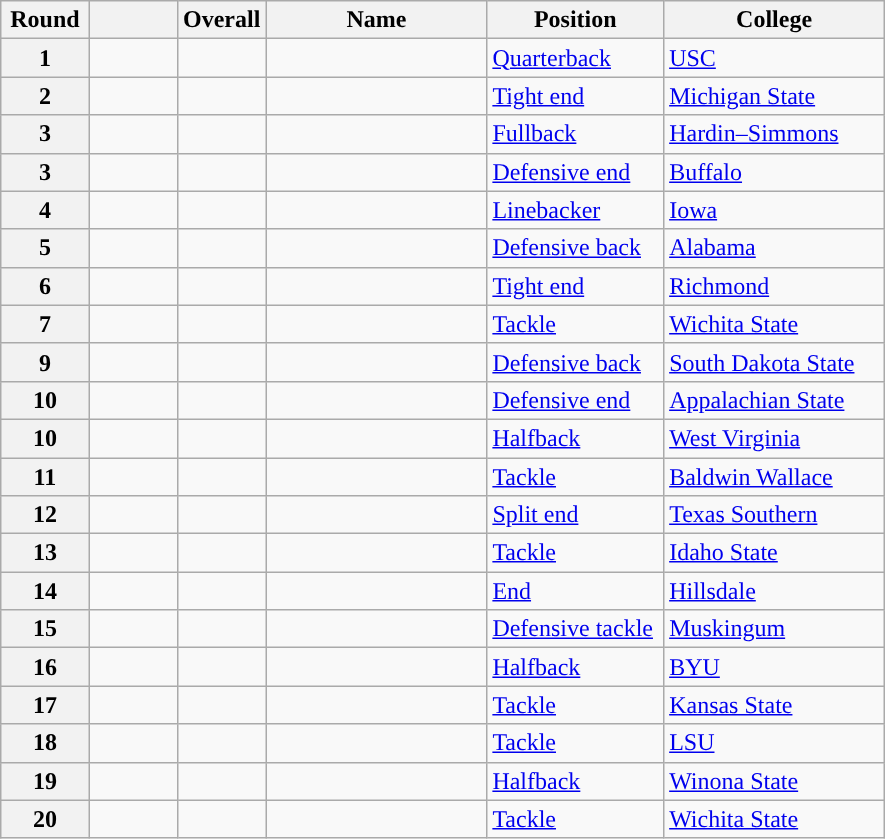<table class="wikitable sortable">
<tr>
<th scope="col" style="width: 10%;">Round</th>
<th scope="col" style="width: 10%;"></th>
<th scope="col" style="width: 10%;">Overall</th>
<th scope="col" style="width: 25%;">Name</th>
<th scope="col" style="width: 20%;">Position</th>
<th scope="col" style="width: 25%;">College</th>
</tr>
<tr>
<th scope="row">1</th>
<td></td>
<td></td>
<td></td>
<td><a href='#'>Quarterback</a></td>
<td><a href='#'>USC</a></td>
</tr>
<tr>
<th scope="row">2</th>
<td></td>
<td></td>
<td></td>
<td><a href='#'>Tight end</a></td>
<td><a href='#'>Michigan State</a></td>
</tr>
<tr>
<th scope="row">3</th>
<td></td>
<td></td>
<td></td>
<td><a href='#'>Fullback</a></td>
<td><a href='#'>Hardin–Simmons</a></td>
</tr>
<tr>
<th scope="row">3</th>
<td></td>
<td></td>
<td></td>
<td><a href='#'>Defensive end</a></td>
<td><a href='#'>Buffalo</a></td>
</tr>
<tr>
<th scope="row">4</th>
<td></td>
<td></td>
<td></td>
<td><a href='#'>Linebacker</a></td>
<td><a href='#'>Iowa</a></td>
</tr>
<tr>
<th scope="row">5</th>
<td></td>
<td></td>
<td></td>
<td><a href='#'>Defensive back</a></td>
<td><a href='#'>Alabama</a></td>
</tr>
<tr>
<th scope="row">6</th>
<td></td>
<td></td>
<td></td>
<td><a href='#'>Tight end</a></td>
<td><a href='#'>Richmond</a></td>
</tr>
<tr>
<th scope="row">7</th>
<td></td>
<td></td>
<td></td>
<td><a href='#'>Tackle</a></td>
<td><a href='#'>Wichita State</a></td>
</tr>
<tr>
<th scope="row">9</th>
<td></td>
<td></td>
<td></td>
<td><a href='#'>Defensive back</a></td>
<td><a href='#'>South Dakota State</a></td>
</tr>
<tr>
<th scope="row">10</th>
<td></td>
<td></td>
<td></td>
<td><a href='#'>Defensive end</a></td>
<td><a href='#'>Appalachian State</a></td>
</tr>
<tr>
<th scope="row">10</th>
<td></td>
<td></td>
<td></td>
<td><a href='#'>Halfback</a></td>
<td><a href='#'>West Virginia</a></td>
</tr>
<tr>
<th scope="row">11</th>
<td></td>
<td></td>
<td></td>
<td><a href='#'>Tackle</a></td>
<td><a href='#'>Baldwin Wallace</a></td>
</tr>
<tr>
<th scope="row">12</th>
<td></td>
<td></td>
<td></td>
<td><a href='#'>Split end</a></td>
<td><a href='#'>Texas Southern</a></td>
</tr>
<tr>
<th scope="row">13</th>
<td></td>
<td></td>
<td></td>
<td><a href='#'>Tackle</a></td>
<td><a href='#'>Idaho State</a></td>
</tr>
<tr>
<th scope="row">14</th>
<td></td>
<td></td>
<td></td>
<td><a href='#'>End</a></td>
<td><a href='#'>Hillsdale</a></td>
</tr>
<tr>
<th scope="row">15</th>
<td></td>
<td></td>
<td></td>
<td><a href='#'>Defensive tackle</a></td>
<td><a href='#'>Muskingum</a></td>
</tr>
<tr>
<th scope="row">16</th>
<td></td>
<td></td>
<td></td>
<td><a href='#'>Halfback</a></td>
<td><a href='#'>BYU</a></td>
</tr>
<tr>
<th scope="row">17</th>
<td></td>
<td></td>
<td></td>
<td><a href='#'>Tackle</a></td>
<td><a href='#'>Kansas State</a></td>
</tr>
<tr>
<th scope="row">18</th>
<td></td>
<td></td>
<td></td>
<td><a href='#'>Tackle</a></td>
<td><a href='#'>LSU</a></td>
</tr>
<tr>
<th scope="row">19</th>
<td></td>
<td></td>
<td></td>
<td><a href='#'>Halfback</a></td>
<td><a href='#'>Winona State</a></td>
</tr>
<tr>
<th scope="row">20</th>
<td></td>
<td></td>
<td></td>
<td><a href='#'>Tackle</a></td>
<td><a href='#'>Wichita State</a></td>
</tr>
</table>
